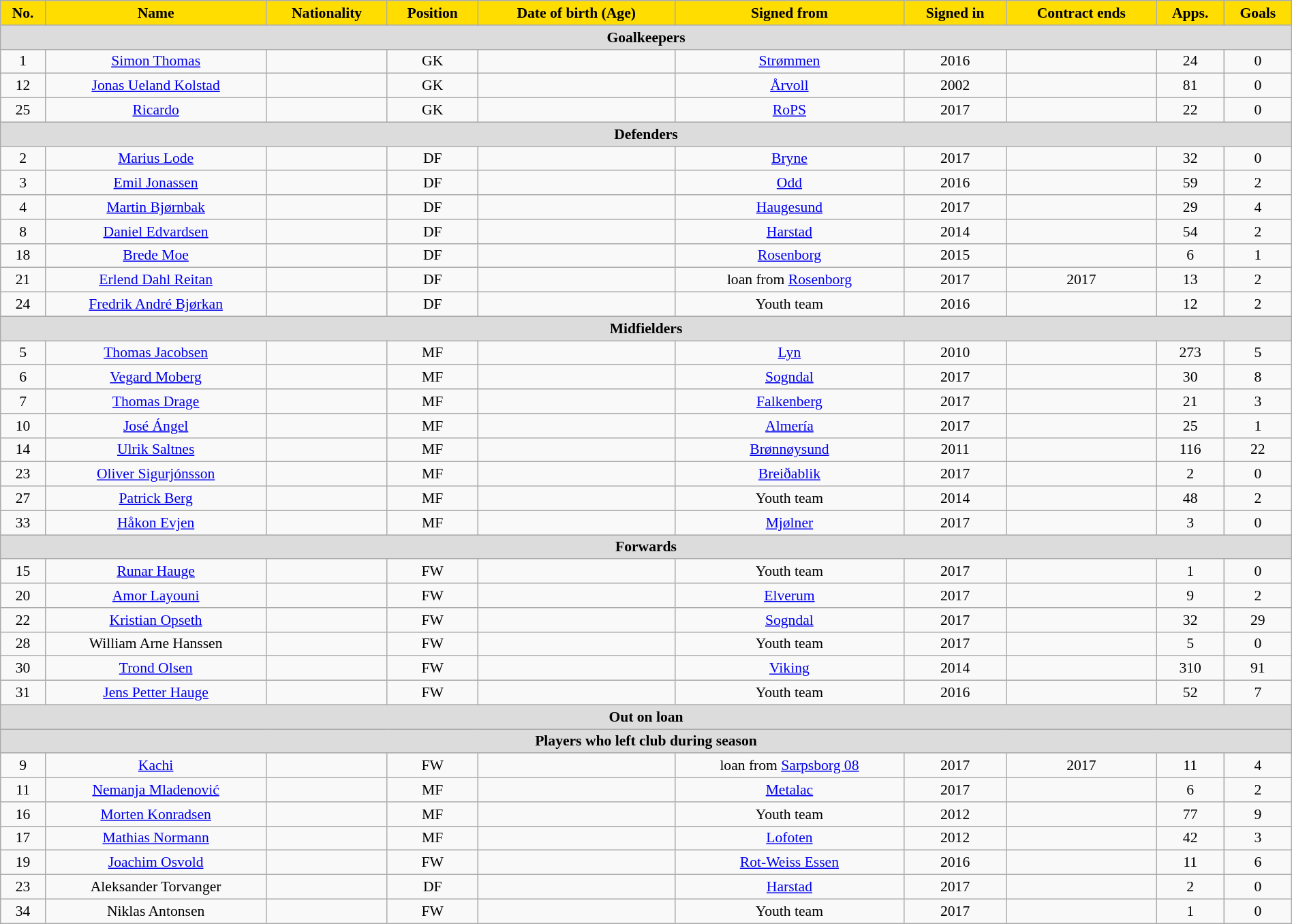<table class="wikitable"  style="text-align:center; font-size:90%; width:100%;">
<tr>
<th style="background:#FFDD00; color:black; text-align:center;">No.</th>
<th style="background:#FFDD00; color:black; text-align:center;">Name</th>
<th style="background:#FFDD00; color:black; text-align:center;">Nationality</th>
<th style="background:#FFDD00; color:black; text-align:center;">Position</th>
<th style="background:#FFDD00; color:black; text-align:center;">Date of birth (Age)</th>
<th style="background:#FFDD00; color:black; text-align:center;">Signed from</th>
<th style="background:#FFDD00; color:black; text-align:center;">Signed in</th>
<th style="background:#FFDD00; color:black; text-align:center;">Contract ends</th>
<th style="background:#FFDD00; color:black; text-align:center;">Apps.</th>
<th style="background:#FFDD00; color:black; text-align:center;">Goals</th>
</tr>
<tr>
<th colspan="11"  style="background:#dcdcdc; text-align:center;">Goalkeepers</th>
</tr>
<tr>
<td>1</td>
<td><a href='#'>Simon Thomas</a></td>
<td></td>
<td>GK</td>
<td></td>
<td><a href='#'>Strømmen</a></td>
<td>2016</td>
<td></td>
<td>24</td>
<td>0</td>
</tr>
<tr>
<td>12</td>
<td><a href='#'>Jonas Ueland Kolstad</a></td>
<td></td>
<td>GK</td>
<td></td>
<td><a href='#'>Årvoll</a></td>
<td>2002</td>
<td></td>
<td>81</td>
<td>0</td>
</tr>
<tr>
<td>25</td>
<td><a href='#'>Ricardo</a></td>
<td></td>
<td>GK</td>
<td></td>
<td><a href='#'>RoPS</a></td>
<td>2017</td>
<td></td>
<td>22</td>
<td>0</td>
</tr>
<tr>
<th colspan="11"  style="background:#dcdcdc; text-align:center;">Defenders</th>
</tr>
<tr>
<td>2</td>
<td><a href='#'>Marius Lode</a></td>
<td></td>
<td>DF</td>
<td></td>
<td><a href='#'>Bryne</a></td>
<td>2017</td>
<td></td>
<td>32</td>
<td>0</td>
</tr>
<tr>
<td>3</td>
<td><a href='#'>Emil Jonassen</a></td>
<td></td>
<td>DF</td>
<td></td>
<td><a href='#'>Odd</a></td>
<td>2016</td>
<td></td>
<td>59</td>
<td>2</td>
</tr>
<tr>
<td>4</td>
<td><a href='#'>Martin Bjørnbak</a></td>
<td></td>
<td>DF</td>
<td></td>
<td><a href='#'>Haugesund</a></td>
<td>2017</td>
<td></td>
<td>29</td>
<td>4</td>
</tr>
<tr>
<td>8</td>
<td><a href='#'>Daniel Edvardsen</a></td>
<td></td>
<td>DF</td>
<td></td>
<td><a href='#'>Harstad</a></td>
<td>2014</td>
<td></td>
<td>54</td>
<td>2</td>
</tr>
<tr>
<td>18</td>
<td><a href='#'>Brede Moe</a></td>
<td></td>
<td>DF</td>
<td></td>
<td><a href='#'>Rosenborg</a></td>
<td>2015</td>
<td></td>
<td>6</td>
<td>1</td>
</tr>
<tr>
<td>21</td>
<td><a href='#'>Erlend Dahl Reitan</a></td>
<td></td>
<td>DF</td>
<td></td>
<td>loan from <a href='#'>Rosenborg</a></td>
<td>2017</td>
<td>2017</td>
<td>13</td>
<td>2</td>
</tr>
<tr>
<td>24</td>
<td><a href='#'>Fredrik André Bjørkan</a></td>
<td></td>
<td>DF</td>
<td></td>
<td>Youth team</td>
<td>2016</td>
<td></td>
<td>12</td>
<td>2</td>
</tr>
<tr>
<th colspan="11"  style="background:#dcdcdc; text-align:center;">Midfielders</th>
</tr>
<tr>
<td>5</td>
<td><a href='#'>Thomas Jacobsen</a></td>
<td></td>
<td>MF</td>
<td></td>
<td><a href='#'>Lyn</a></td>
<td>2010</td>
<td></td>
<td>273</td>
<td>5</td>
</tr>
<tr>
<td>6</td>
<td><a href='#'>Vegard Moberg</a></td>
<td></td>
<td>MF</td>
<td></td>
<td><a href='#'>Sogndal</a></td>
<td>2017</td>
<td></td>
<td>30</td>
<td>8</td>
</tr>
<tr>
<td>7</td>
<td><a href='#'>Thomas Drage</a></td>
<td></td>
<td>MF</td>
<td></td>
<td><a href='#'>Falkenberg</a></td>
<td>2017</td>
<td></td>
<td>21</td>
<td>3</td>
</tr>
<tr>
<td>10</td>
<td><a href='#'>José Ángel</a></td>
<td></td>
<td>MF</td>
<td></td>
<td><a href='#'>Almería</a></td>
<td>2017</td>
<td></td>
<td>25</td>
<td>1</td>
</tr>
<tr>
<td>14</td>
<td><a href='#'>Ulrik Saltnes</a></td>
<td></td>
<td>MF</td>
<td></td>
<td><a href='#'>Brønnøysund</a></td>
<td>2011</td>
<td></td>
<td>116</td>
<td>22</td>
</tr>
<tr>
<td>23</td>
<td><a href='#'>Oliver Sigurjónsson</a></td>
<td></td>
<td>MF</td>
<td></td>
<td><a href='#'>Breiðablik</a></td>
<td>2017</td>
<td></td>
<td>2</td>
<td>0</td>
</tr>
<tr>
<td>27</td>
<td><a href='#'>Patrick Berg</a></td>
<td></td>
<td>MF</td>
<td></td>
<td>Youth team</td>
<td>2014</td>
<td></td>
<td>48</td>
<td>2</td>
</tr>
<tr>
<td>33</td>
<td><a href='#'>Håkon Evjen</a></td>
<td></td>
<td>MF</td>
<td></td>
<td><a href='#'>Mjølner</a></td>
<td>2017</td>
<td></td>
<td>3</td>
<td>0</td>
</tr>
<tr>
<th colspan="11"  style="background:#dcdcdc; text-align:center;">Forwards</th>
</tr>
<tr>
<td>15</td>
<td><a href='#'>Runar Hauge</a></td>
<td></td>
<td>FW</td>
<td></td>
<td>Youth team</td>
<td>2017</td>
<td></td>
<td>1</td>
<td>0</td>
</tr>
<tr>
<td>20</td>
<td><a href='#'>Amor Layouni</a></td>
<td></td>
<td>FW</td>
<td></td>
<td><a href='#'>Elverum</a></td>
<td>2017</td>
<td></td>
<td>9</td>
<td>2</td>
</tr>
<tr>
<td>22</td>
<td><a href='#'>Kristian Opseth</a></td>
<td></td>
<td>FW</td>
<td></td>
<td><a href='#'>Sogndal</a></td>
<td>2017</td>
<td></td>
<td>32</td>
<td>29</td>
</tr>
<tr>
<td>28</td>
<td>William Arne Hanssen</td>
<td></td>
<td>FW</td>
<td></td>
<td>Youth team</td>
<td>2017</td>
<td></td>
<td>5</td>
<td>0</td>
</tr>
<tr>
<td>30</td>
<td><a href='#'>Trond Olsen</a></td>
<td></td>
<td>FW</td>
<td></td>
<td><a href='#'>Viking</a></td>
<td>2014</td>
<td></td>
<td>310</td>
<td>91</td>
</tr>
<tr>
<td>31</td>
<td><a href='#'>Jens Petter Hauge</a></td>
<td></td>
<td>FW</td>
<td></td>
<td>Youth team</td>
<td>2016</td>
<td></td>
<td>52</td>
<td>7</td>
</tr>
<tr>
<th colspan="11"  style="background:#dcdcdc; text-align:center;">Out on loan</th>
</tr>
<tr>
<th colspan="11"  style="background:#dcdcdc; text-align:center;">Players who left club during season</th>
</tr>
<tr>
<td>9</td>
<td><a href='#'>Kachi</a></td>
<td></td>
<td>FW</td>
<td></td>
<td>loan from <a href='#'>Sarpsborg 08</a></td>
<td>2017</td>
<td>2017</td>
<td>11</td>
<td>4</td>
</tr>
<tr>
<td>11</td>
<td><a href='#'>Nemanja Mladenović</a></td>
<td></td>
<td>MF</td>
<td></td>
<td><a href='#'>Metalac</a></td>
<td>2017</td>
<td></td>
<td>6</td>
<td>2</td>
</tr>
<tr>
<td>16</td>
<td><a href='#'>Morten Konradsen</a></td>
<td></td>
<td>MF</td>
<td></td>
<td>Youth team</td>
<td>2012</td>
<td></td>
<td>77</td>
<td>9</td>
</tr>
<tr>
<td>17</td>
<td><a href='#'>Mathias Normann</a></td>
<td></td>
<td>MF</td>
<td></td>
<td><a href='#'>Lofoten</a></td>
<td>2012</td>
<td></td>
<td>42</td>
<td>3</td>
</tr>
<tr>
<td>19</td>
<td><a href='#'>Joachim Osvold</a></td>
<td></td>
<td>FW</td>
<td></td>
<td><a href='#'>Rot-Weiss Essen</a></td>
<td>2016</td>
<td></td>
<td>11</td>
<td>6</td>
</tr>
<tr>
<td>23</td>
<td>Aleksander Torvanger</td>
<td></td>
<td>DF</td>
<td></td>
<td><a href='#'>Harstad</a></td>
<td>2017</td>
<td></td>
<td>2</td>
<td>0</td>
</tr>
<tr>
<td>34</td>
<td>Niklas Antonsen</td>
<td></td>
<td>FW</td>
<td></td>
<td>Youth team</td>
<td>2017</td>
<td></td>
<td>1</td>
<td>0</td>
</tr>
</table>
